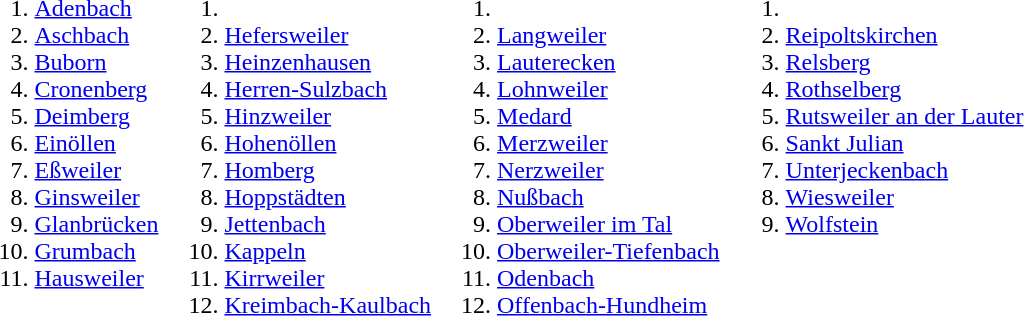<table>
<tr valign=top>
<td><br><ol><li><a href='#'>Adenbach</a></li><li><a href='#'>Aschbach</a></li><li><a href='#'>Buborn</a></li><li><a href='#'>Cronenberg</a></li><li><a href='#'>Deimberg</a></li><li><a href='#'>Einöllen</a></li><li><a href='#'>Eßweiler</a></li><li><a href='#'>Ginsweiler</a></li><li><a href='#'>Glanbrücken</a></li><li><a href='#'>Grumbach</a></li><li><a href='#'>Hausweiler</a></li></ol></td>
<td><br><ol><li><li><a href='#'>Hefersweiler</a></li><li><a href='#'>Heinzenhausen</a></li><li><a href='#'>Herren-Sulzbach</a></li><li><a href='#'>Hinzweiler</a></li><li><a href='#'>Hohenöllen</a></li><li><a href='#'>Homberg</a></li><li><a href='#'>Hoppstädten</a></li><li><a href='#'>Jettenbach</a></li><li><a href='#'>Kappeln</a></li><li><a href='#'>Kirrweiler</a></li><li><a href='#'>Kreimbach-Kaulbach</a></li></ol></td>
<td><br><ol><li><li><a href='#'>Langweiler</a></li><li><a href='#'>Lauterecken</a></li><li><a href='#'>Lohnweiler</a></li><li><a href='#'>Medard</a></li><li><a href='#'>Merzweiler</a></li><li><a href='#'>Nerzweiler</a></li><li><a href='#'>Nußbach</a></li><li><a href='#'>Oberweiler im Tal</a></li><li><a href='#'>Oberweiler-Tiefenbach</a></li><li><a href='#'>Odenbach</a></li><li><a href='#'>Offenbach-Hundheim</a></li></ol></td>
<td><br><ol><li><li><a href='#'>Reipoltskirchen</a></li><li><a href='#'>Relsberg</a></li><li><a href='#'>Rothselberg</a></li><li><a href='#'>Rutsweiler an der Lauter</a></li><li><a href='#'>Sankt Julian</a></li><li><a href='#'>Unterjeckenbach</a></li><li><a href='#'>Wiesweiler</a></li><li><a href='#'>Wolfstein</a></li></ol></td>
</tr>
</table>
